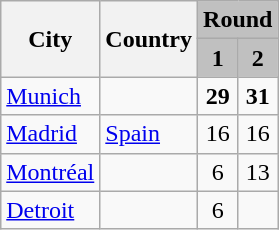<table class="wikitable">
<tr>
<th rowspan=2>City</th>
<th rowspan=2>Country</th>
<th colspan=2 style="background:silver;">Round</th>
</tr>
<tr>
<th style="background:silver;">1</th>
<th style="background:silver;">2</th>
</tr>
<tr>
<td><a href='#'>Munich</a></td>
<td></td>
<td style="text-align:center;"><strong>29</strong></td>
<td style="text-align:center;"><strong>31</strong></td>
</tr>
<tr>
<td><a href='#'>Madrid</a></td>
<td> <a href='#'>Spain</a></td>
<td style="text-align:center;">16</td>
<td style="text-align:center;">16</td>
</tr>
<tr>
<td><a href='#'>Montréal</a></td>
<td></td>
<td style="text-align:center;">6</td>
<td style="text-align:center;">13</td>
</tr>
<tr>
<td><a href='#'>Detroit</a></td>
<td></td>
<td style="text-align:center;">6</td>
<td style="text-align:center;"></td>
</tr>
</table>
